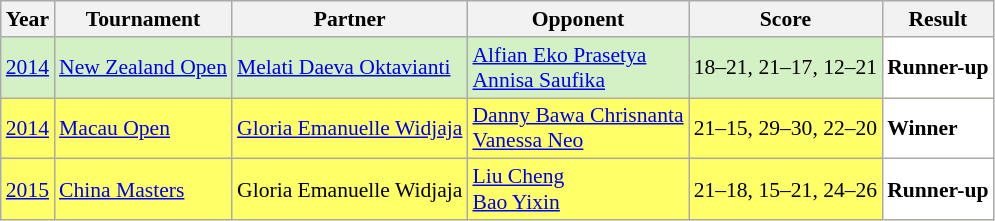<table class="sortable wikitable" style="font-size: 90%">
<tr>
<th>Year</th>
<th>Tournament</th>
<th>Partner</th>
<th>Opponent</th>
<th>Score</th>
<th>Result</th>
</tr>
<tr style="background:#D4F1C5">
<td align="center"><a href='#'>2014</a></td>
<td align="left"><a href='#'>New Zealand Open</a></td>
<td align="left"> <a href='#'>Melati Daeva Oktavianti</a></td>
<td align="left"> <a href='#'>Alfian Eko Prasetya</a><br> <a href='#'>Annisa Saufika</a></td>
<td align="left">18–21, 21–17, 12–21</td>
<td style="text-align:left; background:white"> <strong>Runner-up</strong></td>
</tr>
<tr style="background:#FFFF67">
<td align="center"><a href='#'>2014</a></td>
<td align="left"><a href='#'>Macau Open</a></td>
<td align="left"> <a href='#'>Gloria Emanuelle Widjaja</a></td>
<td align="left"> <a href='#'>Danny Bawa Chrisnanta</a><br> <a href='#'>Vanessa Neo</a></td>
<td align="left">21–15, 29–30, 22–20</td>
<td style="text-align:left; background:white"> <strong>Winner</strong></td>
</tr>
<tr style="background:#FFFF67">
<td align="center"><a href='#'>2015</a></td>
<td align="left"><a href='#'>China Masters</a></td>
<td align="left"> Gloria Emanuelle Widjaja</td>
<td align="left"> <a href='#'>Liu Cheng</a><br> <a href='#'>Bao Yixin</a></td>
<td align="left">21–18, 15–21, 24–26</td>
<td style="text-align:left; background:white"> <strong>Runner-up</strong></td>
</tr>
</table>
